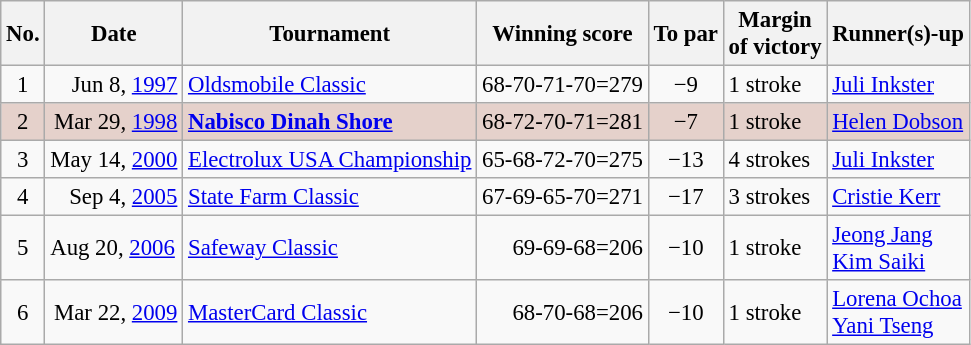<table class="wikitable" style="font-size:95%;">
<tr>
<th>No.</th>
<th>Date</th>
<th>Tournament</th>
<th>Winning score</th>
<th>To par</th>
<th>Margin<br>of victory</th>
<th>Runner(s)-up</th>
</tr>
<tr>
<td align=center>1</td>
<td align=right>Jun 8, <a href='#'>1997</a></td>
<td><a href='#'>Oldsmobile Classic</a></td>
<td align=right>68-70-71-70=279</td>
<td align=center>−9</td>
<td>1 stroke</td>
<td> <a href='#'>Juli Inkster</a></td>
</tr>
<tr style="background:#e5d1cb;">
<td align=center>2</td>
<td align=right>Mar 29, <a href='#'>1998</a></td>
<td><strong><a href='#'>Nabisco Dinah Shore</a></strong></td>
<td align=right>68-72-70-71=281</td>
<td align=center>−7</td>
<td>1 stroke</td>
<td> <a href='#'>Helen Dobson</a></td>
</tr>
<tr>
<td align=center>3</td>
<td align=right>May 14, <a href='#'>2000</a></td>
<td><a href='#'>Electrolux USA Championship</a></td>
<td align=right>65-68-72-70=275</td>
<td align=center>−13</td>
<td>4 strokes</td>
<td> <a href='#'>Juli Inkster</a></td>
</tr>
<tr>
<td align=center>4</td>
<td align=right>Sep 4, <a href='#'>2005</a></td>
<td><a href='#'>State Farm Classic</a></td>
<td align=right>67-69-65-70=271</td>
<td align=center>−17</td>
<td>3 strokes</td>
<td> <a href='#'>Cristie Kerr</a></td>
</tr>
<tr>
<td align=center>5</td>
<td>Aug 20, <a href='#'>2006</a></td>
<td><a href='#'>Safeway Classic</a></td>
<td align=right>69-69-68=206</td>
<td align=center>−10</td>
<td>1 stroke</td>
<td> <a href='#'>Jeong Jang</a><br> <a href='#'>Kim Saiki</a></td>
</tr>
<tr>
<td align=center>6</td>
<td align=right>Mar 22, <a href='#'>2009</a></td>
<td><a href='#'>MasterCard Classic</a></td>
<td align=right>68-70-68=206</td>
<td align=center>−10</td>
<td>1 stroke</td>
<td> <a href='#'>Lorena Ochoa</a><br> <a href='#'>Yani Tseng</a></td>
</tr>
</table>
